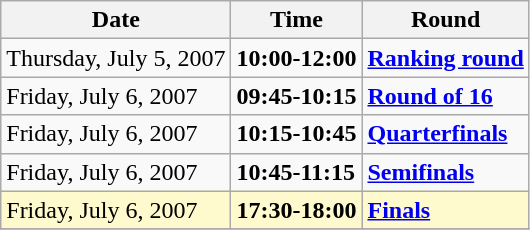<table class="wikitable">
<tr>
<th>Date</th>
<th>Time</th>
<th>Round</th>
</tr>
<tr>
<td>Thursday, July 5, 2007</td>
<td><strong>10:00-12:00</strong></td>
<td><strong><a href='#'>Ranking round</a></strong></td>
</tr>
<tr>
<td>Friday, July 6, 2007</td>
<td><strong>09:45-10:15</strong></td>
<td><strong> <a href='#'>Round of 16</a></strong></td>
</tr>
<tr>
<td>Friday, July 6, 2007</td>
<td><strong>10:15-10:45</strong></td>
<td><strong>  <a href='#'>Quarterfinals</a></strong></td>
</tr>
<tr>
<td>Friday, July 6, 2007</td>
<td><strong>10:45-11:15</strong></td>
<td><strong>  <a href='#'>Semifinals</a></strong></td>
</tr>
<tr>
<td style=background:lemonchiffon>Friday, July 6, 2007</td>
<td style=background:lemonchiffon><strong>17:30-18:00</strong></td>
<td style=background:lemonchiffon><strong>  <a href='#'>Finals</a></strong></td>
</tr>
<tr>
</tr>
</table>
